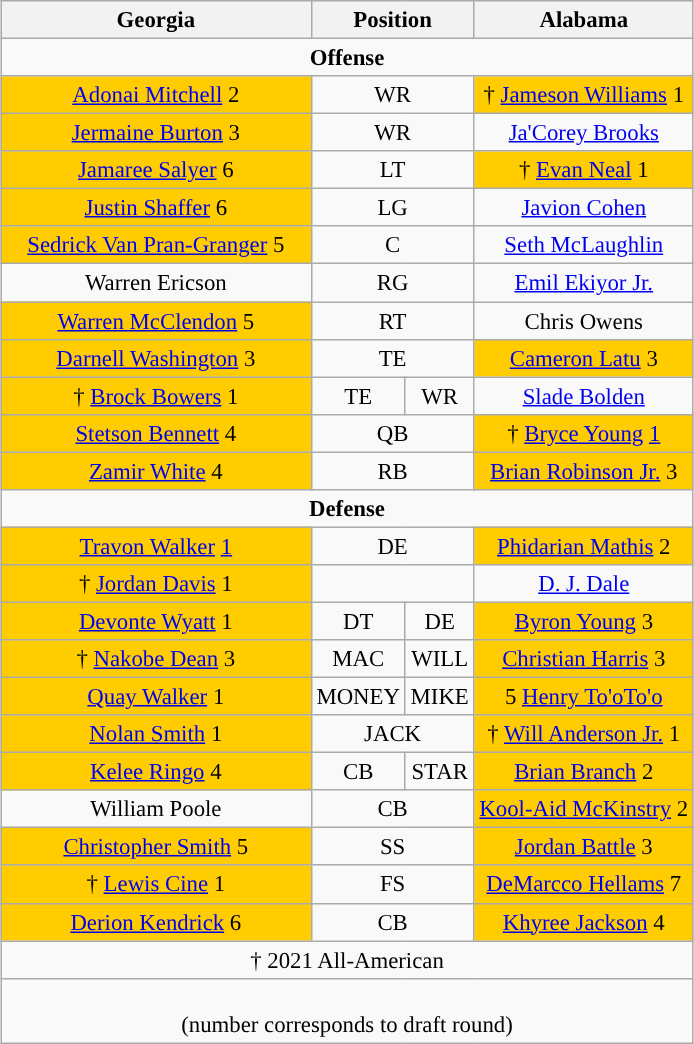<table class="wikitable" style="margin:1em auto; text-align:center; font-size: 95%;">
<tr>
<th style="width:200px;">Georgia</th>
<th colspan=2>Position</th>
<th>Alabama</th>
</tr>
<tr>
<td colspan="4"><strong>Offense</strong></td>
</tr>
<tr>
<td bgcolor="#FFCC00"><a href='#'>Adonai Mitchell</a> 2</td>
<td colspan=2>WR</td>
<td bgcolor="#FFCC00">† <a href='#'>Jameson Williams</a> 1</td>
</tr>
<tr>
<td bgcolor="#FFCC00"><a href='#'>Jermaine Burton</a> 3</td>
<td colspan=2>WR</td>
<td><a href='#'>Ja'Corey Brooks</a></td>
</tr>
<tr>
<td bgcolor="#FFCC00"><a href='#'>Jamaree Salyer</a> 6</td>
<td colspan=2>LT</td>
<td bgcolor="#FFCC00">† <a href='#'>Evan Neal</a> 1</td>
</tr>
<tr>
<td bgcolor="#FFCC00"><a href='#'>Justin Shaffer</a> 6</td>
<td colspan=2>LG</td>
<td><a href='#'>Javion Cohen</a></td>
</tr>
<tr>
<td bgcolor="#FFCC00"><a href='#'>Sedrick Van Pran-Granger</a> 5</td>
<td colspan=2>C</td>
<td><a href='#'>Seth McLaughlin</a></td>
</tr>
<tr>
<td>Warren Ericson</td>
<td colspan=2>RG</td>
<td><a href='#'>Emil Ekiyor Jr.</a></td>
</tr>
<tr>
<td bgcolor="#FFCC00"><a href='#'>Warren McClendon</a> 5</td>
<td colspan=2>RT</td>
<td>Chris Owens</td>
</tr>
<tr>
<td bgcolor="#FFCC00"><a href='#'>Darnell Washington</a> 3</td>
<td colspan=2>TE</td>
<td bgcolor="#FFCC00"><a href='#'>Cameron Latu</a> 3</td>
</tr>
<tr>
<td bgcolor="#FFCC00">† <a href='#'>Brock Bowers</a> 1</td>
<td>TE</td>
<td>WR</td>
<td><a href='#'>Slade Bolden</a></td>
</tr>
<tr>
<td bgcolor="#FFCC00"><a href='#'>Stetson Bennett</a> 4</td>
<td colspan=2>QB</td>
<td bgcolor="#FFCC00">† <a href='#'>Bryce Young</a> <a href='#'>1</a></td>
</tr>
<tr>
<td bgcolor="#FFCC00"><a href='#'>Zamir White</a> 4</td>
<td colspan=2>RB</td>
<td bgcolor="#FFCC00"><a href='#'>Brian Robinson Jr.</a> 3</td>
</tr>
<tr>
<td colspan="4"><strong>Defense</strong></td>
</tr>
<tr>
<td bgcolor="#FFCC00"><a href='#'>Travon Walker</a> <a href='#'>1</a></td>
<td colspan=2>DE</td>
<td bgcolor="#FFCC00"><a href='#'>Phidarian Mathis</a> 2</td>
</tr>
<tr>
<td bgcolor="#FFCC00">† <a href='#'>Jordan Davis</a> 1</td>
<td colspan=2></td>
<td><a href='#'>D. J. Dale</a></td>
</tr>
<tr>
<td bgcolor="#FFCC00"><a href='#'>Devonte Wyatt</a> 1</td>
<td>DT</td>
<td>DE</td>
<td bgcolor="#FFCC00"><a href='#'>Byron Young</a> 3</td>
</tr>
<tr>
<td bgcolor="#FFCC00">† <a href='#'>Nakobe Dean</a> 3</td>
<td>MAC</td>
<td>WILL</td>
<td bgcolor="#FFCC00"><a href='#'>Christian Harris</a> 3</td>
</tr>
<tr>
<td bgcolor="#FFCC00"><a href='#'>Quay Walker</a> 1</td>
<td>MONEY</td>
<td>MIKE</td>
<td bgcolor="#FFCC00">5 <a href='#'>Henry To'oTo'o</a></td>
</tr>
<tr>
<td bgcolor="#FFCC00"><a href='#'>Nolan Smith</a> 1</td>
<td colspan=2>JACK</td>
<td bgcolor="#FFCC00">† <a href='#'>Will Anderson Jr.</a> 1</td>
</tr>
<tr>
<td bgcolor="#FFCC00"><a href='#'>Kelee Ringo</a> 4</td>
<td>CB</td>
<td>STAR</td>
<td bgcolor="#FFCC00"><a href='#'>Brian Branch</a> 2</td>
</tr>
<tr>
<td>William Poole</td>
<td colspan=2>CB</td>
<td bgcolor="#FFCC00"><a href='#'>Kool-Aid McKinstry</a> 2</td>
</tr>
<tr>
<td bgcolor="#FFCC00"><a href='#'>Christopher Smith</a> 5</td>
<td colspan="2">SS</td>
<td bgcolor="#FFCC00"><a href='#'>Jordan Battle</a> 3</td>
</tr>
<tr>
<td bgcolor="#FFCC00">† <a href='#'>Lewis Cine</a> 1</td>
<td colspan=2>FS</td>
<td bgcolor="#FFCC00"><a href='#'>DeMarcco Hellams</a> 7</td>
</tr>
<tr>
<td bgcolor="#FFCC00"><a href='#'>Derion Kendrick</a> 6</td>
<td colspan=2>CB</td>
<td bgcolor="#FFCC00"><a href='#'>Khyree Jackson</a> 4</td>
</tr>
<tr>
<td colspan="4">† 2021 All-American</td>
</tr>
<tr>
<td colspan=4 align=center><br>(number corresponds to draft round)</td>
</tr>
</table>
